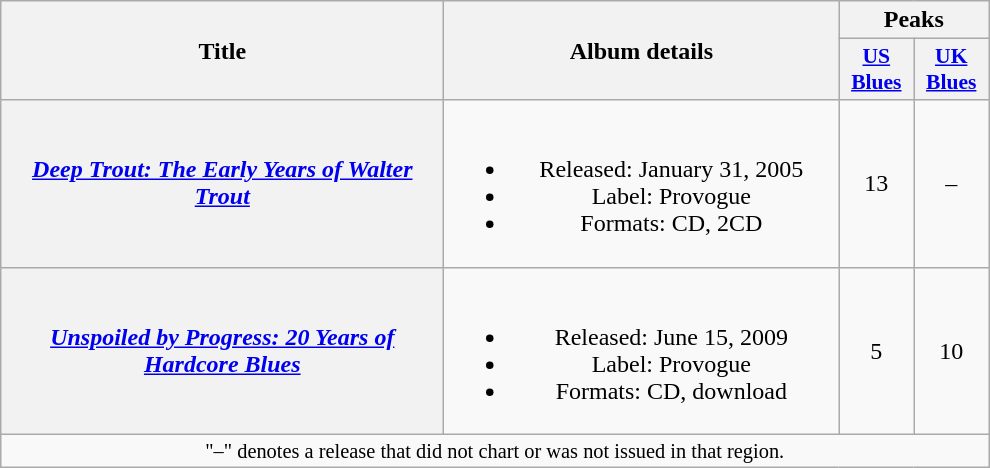<table class="wikitable plainrowheaders" style="text-align:center;">
<tr>
<th scope="col" rowspan="2" style="width:18em;">Title</th>
<th scope="col" rowspan="2" style="width:16em;">Album details</th>
<th scope="col" colspan="2">Peaks</th>
</tr>
<tr>
<th scope="col" style="width:3em;font-size:90%;"><a href='#'>US<br>Blues</a><br></th>
<th scope="col" style="width:3em;font-size:90%;"><a href='#'>UK<br>Blues</a><br></th>
</tr>
<tr>
<th scope="row"><em><a href='#'>Deep Trout: The Early Years of Walter Trout</a></em></th>
<td><br><ul><li>Released: January 31, 2005</li><li>Label: Provogue</li><li>Formats: CD, 2CD</li></ul></td>
<td>13</td>
<td>–</td>
</tr>
<tr>
<th scope="row"><em><a href='#'>Unspoiled by Progress: 20 Years of Hardcore Blues</a></em></th>
<td><br><ul><li>Released: June 15, 2009</li><li>Label: Provogue</li><li>Formats: CD, download</li></ul></td>
<td>5</td>
<td>10</td>
</tr>
<tr>
<td align="center" colspan="4" style="font-size: 85%">"–" denotes a release that did not chart or was not issued in that region.</td>
</tr>
</table>
